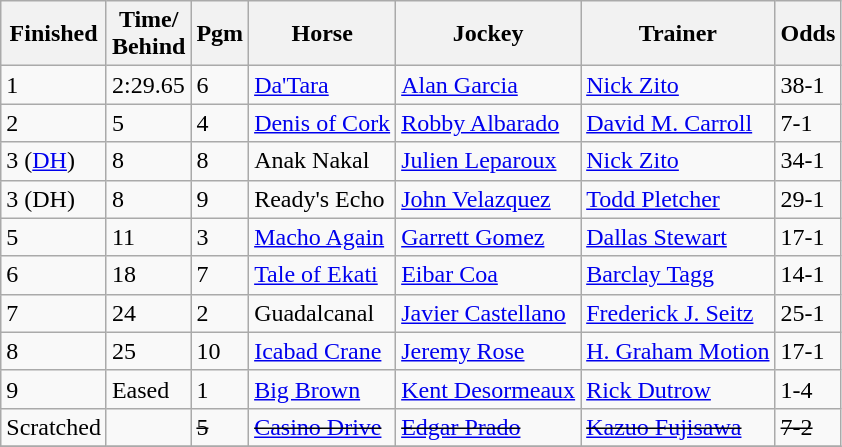<table class="wikitable sortable">
<tr>
<th>Finished</th>
<th>Time/<br>Behind</th>
<th>Pgm</th>
<th>Horse</th>
<th>Jockey</th>
<th>Trainer</th>
<th>Odds</th>
</tr>
<tr>
<td>1</td>
<td>2:29.65</td>
<td>6</td>
<td><a href='#'>Da'Tara</a></td>
<td><a href='#'>Alan Garcia</a></td>
<td><a href='#'>Nick Zito</a></td>
<td>38-1</td>
</tr>
<tr>
<td>2</td>
<td>5</td>
<td>4</td>
<td><a href='#'>Denis of Cork</a></td>
<td><a href='#'>Robby Albarado</a></td>
<td><a href='#'>David M. Carroll</a></td>
<td>7-1</td>
</tr>
<tr>
<td>3 (<a href='#'>DH</a>)</td>
<td>8</td>
<td>8</td>
<td>Anak Nakal</td>
<td><a href='#'>Julien Leparoux</a></td>
<td><a href='#'>Nick Zito</a></td>
<td>34-1</td>
</tr>
<tr>
<td>3 (DH)</td>
<td>8</td>
<td>9</td>
<td>Ready's Echo</td>
<td><a href='#'>John Velazquez</a></td>
<td><a href='#'>Todd Pletcher</a></td>
<td>29-1</td>
</tr>
<tr>
<td>5</td>
<td>11</td>
<td>3</td>
<td><a href='#'>Macho Again</a></td>
<td><a href='#'>Garrett Gomez</a></td>
<td><a href='#'>Dallas Stewart</a></td>
<td>17-1</td>
</tr>
<tr>
<td>6</td>
<td>18</td>
<td>7</td>
<td><a href='#'>Tale of Ekati</a></td>
<td><a href='#'>Eibar Coa</a></td>
<td><a href='#'>Barclay Tagg</a></td>
<td>14-1</td>
</tr>
<tr>
<td>7</td>
<td>24</td>
<td>2</td>
<td>Guadalcanal</td>
<td><a href='#'>Javier Castellano</a></td>
<td><a href='#'>Frederick J. Seitz</a></td>
<td>25-1</td>
</tr>
<tr>
<td>8</td>
<td>25</td>
<td>10</td>
<td><a href='#'>Icabad Crane</a></td>
<td><a href='#'>Jeremy Rose</a></td>
<td><a href='#'>H. Graham Motion</a></td>
<td>17-1</td>
</tr>
<tr>
<td>9</td>
<td>Eased</td>
<td>1</td>
<td><a href='#'>Big Brown</a></td>
<td><a href='#'>Kent Desormeaux</a></td>
<td><a href='#'>Rick Dutrow</a></td>
<td>1-4</td>
</tr>
<tr>
<td>Scratched</td>
<td></td>
<td><s>5</s></td>
<td><s><a href='#'>Casino Drive</a></s></td>
<td><s><a href='#'>Edgar Prado</a></s></td>
<td><s><a href='#'>Kazuo Fujisawa</a></s></td>
<td><s>7-2</s></td>
</tr>
<tr>
</tr>
</table>
